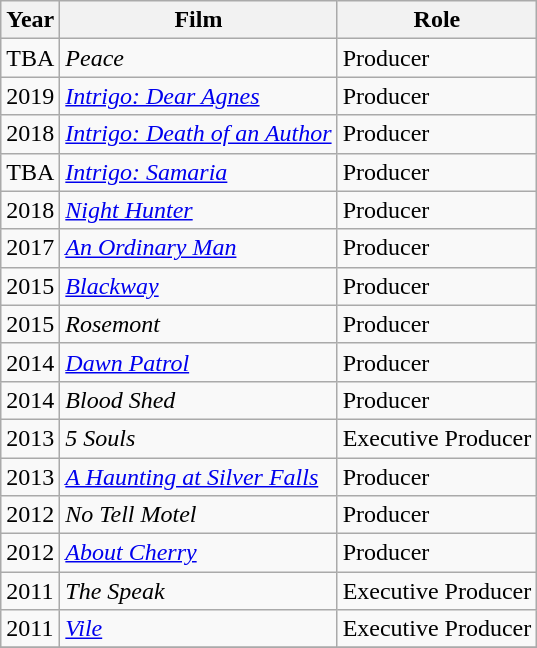<table class="wikitable plainrowheaders sortable">
<tr>
<th>Year</th>
<th>Film</th>
<th>Role</th>
</tr>
<tr>
<td rowspan="1">TBA</td>
<td><em>Peace</em></td>
<td>Producer</td>
</tr>
<tr>
<td rowspan="1">2019</td>
<td><em><a href='#'>Intrigo: Dear Agnes</a></em></td>
<td>Producer</td>
</tr>
<tr>
<td rowspan="1">2018</td>
<td><em><a href='#'>Intrigo: Death of an Author</a></em></td>
<td>Producer</td>
</tr>
<tr>
<td rowspan="1">TBA</td>
<td><em><a href='#'>Intrigo: Samaria</a></em></td>
<td>Producer</td>
</tr>
<tr>
<td rowspan="1">2018</td>
<td><em><a href='#'>Night Hunter</a></em></td>
<td>Producer</td>
</tr>
<tr>
<td rowspan="1">2017</td>
<td><em><a href='#'>An Ordinary Man</a></em></td>
<td>Producer</td>
</tr>
<tr>
<td rowspan="1">2015</td>
<td><em><a href='#'>Blackway</a></em></td>
<td>Producer</td>
</tr>
<tr>
<td rowspan="1">2015</td>
<td><em>Rosemont</em></td>
<td>Producer</td>
</tr>
<tr>
<td rowspan="1">2014</td>
<td><em><a href='#'>Dawn Patrol</a></em></td>
<td>Producer</td>
</tr>
<tr>
<td rowspan="1">2014</td>
<td><em>Blood Shed</em></td>
<td>Producer</td>
</tr>
<tr>
<td rowspan="1">2013</td>
<td><em>5 Souls</em></td>
<td>Executive Producer</td>
</tr>
<tr>
<td rowspan="1">2013</td>
<td><em><a href='#'>A Haunting at Silver Falls</a></em></td>
<td>Producer</td>
</tr>
<tr>
<td rowspan="1">2012</td>
<td><em>No Tell Motel</em></td>
<td>Producer</td>
</tr>
<tr>
<td rowspan="1">2012</td>
<td><em><a href='#'>About Cherry</a></em></td>
<td>Producer</td>
</tr>
<tr>
<td rowspan="1">2011</td>
<td><em>The Speak</em></td>
<td>Executive Producer</td>
</tr>
<tr>
<td rowspan="1">2011</td>
<td><em><a href='#'>Vile</a></em></td>
<td>Executive Producer</td>
</tr>
<tr>
</tr>
</table>
